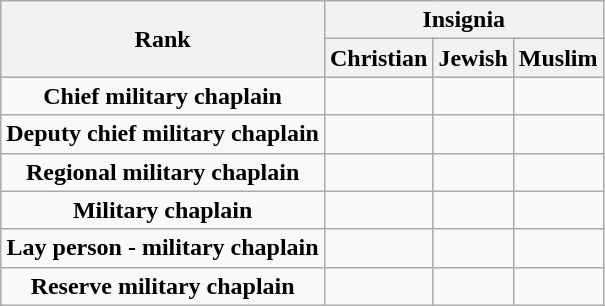<table class="wikitable" style="text-align:center;">
<tr>
<th rowspan=2>Rank</th>
<th colspan=3>Insignia</th>
</tr>
<tr>
<th>Christian</th>
<th>Jewish</th>
<th>Muslim</th>
</tr>
<tr>
<td><strong>Chief military chaplain</strong></td>
<td></td>
<td></td>
<td></td>
</tr>
<tr>
<td><strong>Deputy chief military chaplain</strong></td>
<td></td>
<td></td>
<td></td>
</tr>
<tr>
<td><strong>Regional military chaplain</strong></td>
<td></td>
<td></td>
<td></td>
</tr>
<tr>
<td><strong>Military chaplain</strong></td>
<td></td>
<td></td>
<td></td>
</tr>
<tr>
<td><strong>Lay person - military chaplain</strong><br></td>
<td></td>
<td></td>
<td></td>
</tr>
<tr>
<td><strong>Reserve military chaplain</strong></td>
<td></td>
<td></td>
<td></td>
</tr>
</table>
